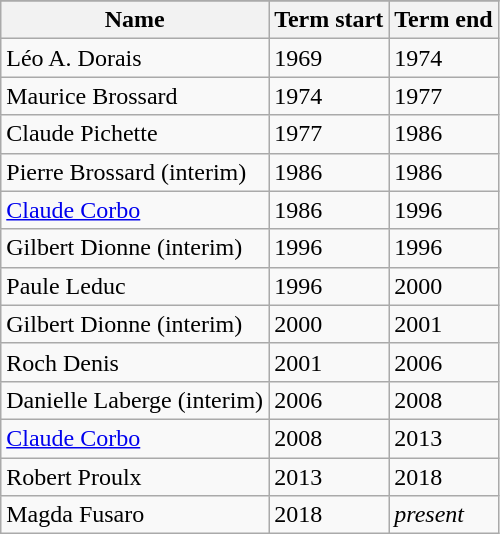<table class="wikitable">
<tr>
</tr>
<tr>
<th>Name</th>
<th>Term start</th>
<th>Term end</th>
</tr>
<tr>
<td>Léo A. Dorais</td>
<td>1969</td>
<td>1974</td>
</tr>
<tr>
<td>Maurice Brossard</td>
<td>1974</td>
<td>1977</td>
</tr>
<tr>
<td>Claude Pichette</td>
<td>1977</td>
<td>1986</td>
</tr>
<tr>
<td>Pierre Brossard (interim)</td>
<td>1986</td>
<td>1986</td>
</tr>
<tr>
<td><a href='#'>Claude Corbo</a></td>
<td>1986</td>
<td>1996</td>
</tr>
<tr>
<td>Gilbert Dionne (interim)</td>
<td>1996</td>
<td>1996</td>
</tr>
<tr>
<td>Paule Leduc</td>
<td>1996</td>
<td>2000</td>
</tr>
<tr>
<td>Gilbert Dionne (interim)</td>
<td>2000</td>
<td>2001</td>
</tr>
<tr>
<td>Roch Denis</td>
<td>2001</td>
<td>2006</td>
</tr>
<tr>
<td>Danielle Laberge (interim)</td>
<td>2006</td>
<td>2008</td>
</tr>
<tr>
<td><a href='#'>Claude Corbo</a></td>
<td>2008</td>
<td>2013</td>
</tr>
<tr>
<td>Robert Proulx</td>
<td>2013</td>
<td>2018</td>
</tr>
<tr>
<td>Magda Fusaro</td>
<td>2018</td>
<td><em>present</em></td>
</tr>
</table>
